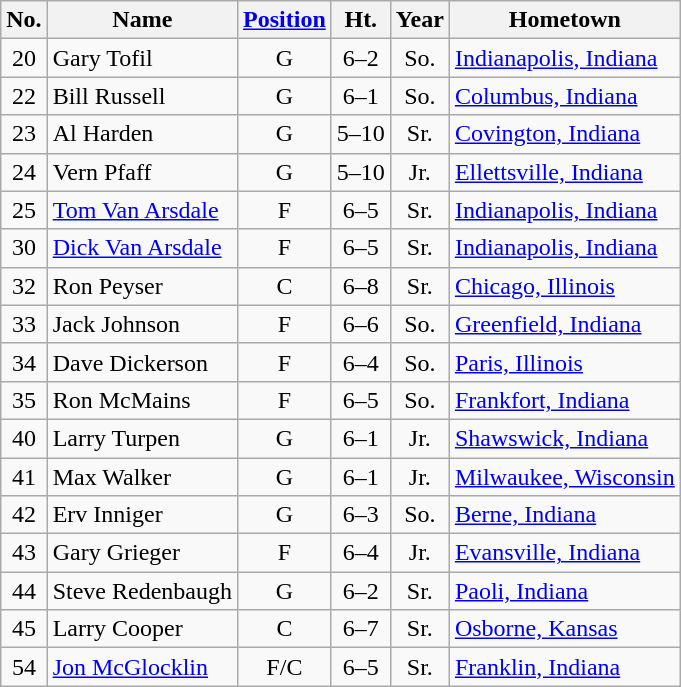<table class="wikitable" style="text-align:center">
<tr>
<th>No.</th>
<th>Name</th>
<th><a href='#'>Position</a></th>
<th>Ht.</th>
<th>Year</th>
<th>Hometown</th>
</tr>
<tr>
<td>20</td>
<td style="text-align:left">Gary Tofil</td>
<td>G</td>
<td>6–2</td>
<td>So.</td>
<td style="text-align:left"><a href='#'>Indianapolis, Indiana</a></td>
</tr>
<tr>
<td>22</td>
<td style="text-align:left">Bill Russell</td>
<td>G</td>
<td>6–1</td>
<td>So.</td>
<td style="text-align:left"><a href='#'>Columbus, Indiana</a></td>
</tr>
<tr>
<td>23</td>
<td style="text-align:left">Al Harden</td>
<td>G</td>
<td>5–10</td>
<td>Sr.</td>
<td style="text-align:left"><a href='#'>Covington, Indiana</a></td>
</tr>
<tr>
<td>24</td>
<td style="text-align:left">Vern Pfaff</td>
<td>G</td>
<td>5–10</td>
<td>Jr.</td>
<td style="text-align:left"><a href='#'>Ellettsville, Indiana</a></td>
</tr>
<tr>
<td>25</td>
<td style="text-align:left"><a href='#'>Tom Van Arsdale</a></td>
<td>F</td>
<td>6–5</td>
<td>Sr.</td>
<td style="text-align:left"><a href='#'>Indianapolis, Indiana</a></td>
</tr>
<tr>
<td>30</td>
<td style="text-align:left"><a href='#'>Dick Van Arsdale</a></td>
<td>F</td>
<td>6–5</td>
<td>Sr.</td>
<td style="text-align:left"><a href='#'>Indianapolis, Indiana</a></td>
</tr>
<tr>
<td>32</td>
<td style="text-align:left">Ron Peyser</td>
<td>C</td>
<td>6–8</td>
<td>Sr.</td>
<td style="text-align:left"><a href='#'>Chicago, Illinois</a></td>
</tr>
<tr>
<td>33</td>
<td style="text-align:left">Jack Johnson</td>
<td>F</td>
<td>6–6</td>
<td>So.</td>
<td style="text-align:left"><a href='#'>Greenfield, Indiana</a></td>
</tr>
<tr>
<td>34</td>
<td style="text-align:left">Dave Dickerson</td>
<td>F</td>
<td>6–4</td>
<td>So.</td>
<td style="text-align:left"><a href='#'>Paris, Illinois</a></td>
</tr>
<tr>
<td>35</td>
<td style="text-align:left">Ron McMains</td>
<td>F</td>
<td>6–5</td>
<td>So.</td>
<td style="text-align:left"><a href='#'>Frankfort, Indiana</a></td>
</tr>
<tr>
<td>40</td>
<td style="text-align:left">Larry Turpen</td>
<td>G</td>
<td>6–1</td>
<td>Jr.</td>
<td style="text-align:left"><a href='#'>Shawswick, Indiana</a></td>
</tr>
<tr>
<td>41</td>
<td style="text-align:left">Max Walker</td>
<td>G</td>
<td>6–1</td>
<td>Jr.</td>
<td style="text-align:left"><a href='#'>Milwaukee, Wisconsin</a></td>
</tr>
<tr>
<td>42</td>
<td style="text-align:left">Erv Inniger</td>
<td>G</td>
<td>6–3</td>
<td>So.</td>
<td style="text-align:left"><a href='#'>Berne, Indiana</a></td>
</tr>
<tr>
<td>43</td>
<td style="text-align:left">Gary Grieger</td>
<td>F</td>
<td>6–4</td>
<td>Jr.</td>
<td style="text-align:left"><a href='#'>Evansville, Indiana</a></td>
</tr>
<tr>
<td>44</td>
<td style="text-align:left">Steve Redenbaugh</td>
<td>G</td>
<td>6–2</td>
<td>Sr.</td>
<td style="text-align:left"><a href='#'>Paoli, Indiana</a></td>
</tr>
<tr>
<td>45</td>
<td style="text-align:left">Larry Cooper</td>
<td>C</td>
<td>6–7</td>
<td>Sr.</td>
<td style="text-align:left"><a href='#'>Osborne, Kansas</a></td>
</tr>
<tr>
<td>54</td>
<td style="text-align:left"><a href='#'>Jon McGlocklin</a></td>
<td>F/C</td>
<td>6–5</td>
<td>Sr.</td>
<td style="text-align:left"><a href='#'>Franklin, Indiana</a></td>
</tr>
</table>
